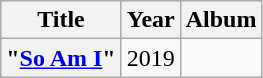<table class="wikitable plainrowheaders" style="text-align:center;">
<tr>
<th scope="col">Title</th>
<th scope="col">Year</th>
<th scope="col">Album</th>
</tr>
<tr>
<th scope="row">"<a href='#'>So Am I</a>"<br></th>
<td rowspan="2">2019</td>
<td></td>
</tr>
</table>
